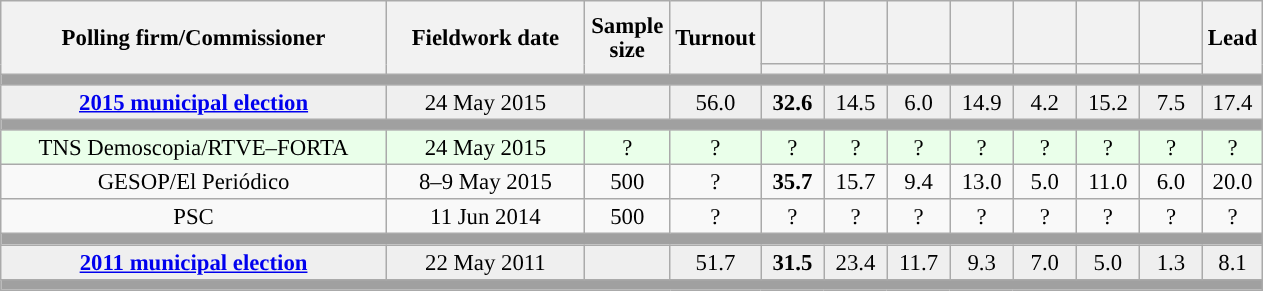<table class="wikitable collapsible collapsed" style="text-align:center; font-size:95%; line-height:16px;">
<tr style="height:42px;">
<th style="width:250px;" rowspan="2">Polling firm/Commissioner</th>
<th style="width:125px;" rowspan="2">Fieldwork date</th>
<th style="width:50px;" rowspan="2">Sample size</th>
<th style="width:45px;" rowspan="2">Turnout</th>
<th style="width:35px;"></th>
<th style="width:35px;"></th>
<th style="width:35px;"></th>
<th style="width:35px;"></th>
<th style="width:35px;"></th>
<th style="width:35px;"></th>
<th style="width:35px;"></th>
<th style="width:30px;" rowspan="2">Lead</th>
</tr>
<tr>
<th style="color:inherit;background:"></th>
<th style="color:inherit;background:"></th>
<th style="color:inherit;background:"></th>
<th style="color:inherit;background:"></th>
<th style="color:inherit;background:"></th>
<th style="color:inherit;background:"></th>
<th style="color:inherit;background:"></th>
</tr>
<tr>
<td colspan="12" style="background:#A0A0A0"></td>
</tr>
<tr style="background:#EFEFEF;">
<td><strong><a href='#'>2015 municipal election</a></strong></td>
<td>24 May 2015</td>
<td></td>
<td>56.0</td>
<td><strong>32.6</strong><br></td>
<td>14.5<br></td>
<td>6.0<br></td>
<td>14.9<br></td>
<td>4.2<br></td>
<td>15.2<br></td>
<td>7.5<br></td>
<td style="background:">17.4</td>
</tr>
<tr>
<td colspan="12" style="background:#A0A0A0"></td>
</tr>
<tr style="background:#EAFFEA;">
<td>TNS Demoscopia/RTVE–FORTA</td>
<td>24 May 2015</td>
<td>?</td>
<td>?</td>
<td>?<br></td>
<td>?<br></td>
<td>?<br></td>
<td>?<br></td>
<td>?<br></td>
<td>?<br></td>
<td>?<br></td>
<td style="background:">?</td>
</tr>
<tr>
<td>GESOP/El Periódico</td>
<td>8–9 May 2015</td>
<td>500</td>
<td>?</td>
<td><strong>35.7</strong><br></td>
<td>15.7<br></td>
<td>9.4<br></td>
<td>13.0<br></td>
<td>5.0<br></td>
<td>11.0<br></td>
<td>6.0<br></td>
<td style="background:">20.0</td>
</tr>
<tr>
<td>PSC</td>
<td>11 Jun 2014</td>
<td>500</td>
<td>?</td>
<td>?<br></td>
<td>?<br></td>
<td>?<br></td>
<td>?<br></td>
<td>?<br></td>
<td>?<br></td>
<td>?<br></td>
<td style="background:">?</td>
</tr>
<tr>
<td colspan="12" style="background:#A0A0A0"></td>
</tr>
<tr style="background:#EFEFEF;">
<td><strong><a href='#'>2011 municipal election</a></strong></td>
<td>22 May 2011</td>
<td></td>
<td>51.7</td>
<td><strong>31.5</strong><br></td>
<td>23.4<br></td>
<td>11.7<br></td>
<td>9.3<br></td>
<td>7.0<br></td>
<td>5.0<br></td>
<td>1.3<br></td>
<td style="background:">8.1</td>
</tr>
<tr>
<td colspan="12" style="background:#A0A0A0"></td>
</tr>
</table>
